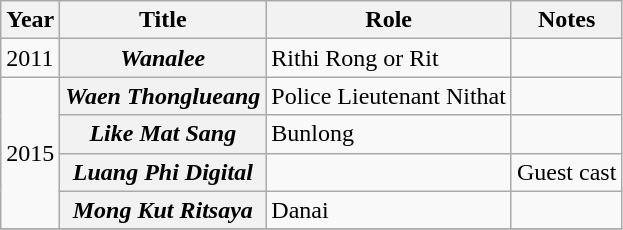<table class="wikitable plainrowheaders sortable">
<tr>
<th scope="col">Year</th>
<th scope="col">Title</th>
<th scope="col">Role</th>
<th class="unsortable">Notes</th>
</tr>
<tr>
<td>2011</td>
<th scope="row"><em>Wanalee</em></th>
<td>Rithi Rong or Rit</td>
<td></td>
</tr>
<tr>
<td rowspan=4>2015</td>
<th scope="row"><em>Waen Thonglueang</em></th>
<td>Police Lieutenant Nithat</td>
<td></td>
</tr>
<tr>
<th scope="row"><em>Like Mat Sang</em></th>
<td>Bunlong</td>
<td></td>
</tr>
<tr>
<th scope="row"><em>Luang Phi Digital</em></th>
<td></td>
<td>Guest cast</td>
</tr>
<tr>
<th scope="row"><em>Mong Kut Ritsaya</em></th>
<td>Danai</td>
<td></td>
</tr>
<tr>
</tr>
</table>
